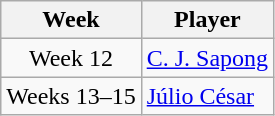<table class=wikitable>
<tr>
<th>Week</th>
<th>Player</th>
</tr>
<tr>
<td align=center>Week 12</td>
<td> <a href='#'>C. J. Sapong</a></td>
</tr>
<tr>
<td align=center>Weeks 13–15</td>
<td> <a href='#'>Júlio César</a></td>
</tr>
</table>
